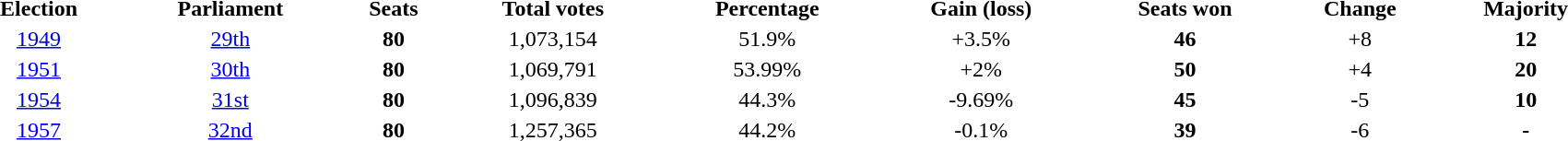<table width=95%>
<tr ---->
<td align=center><strong>Election</strong></td>
<td align=center><strong>Parliament</strong></td>
<td align=center><strong>Seats</strong></td>
<td align=center><strong>Total votes</strong></td>
<td align=center><strong>Percentage</strong></td>
<td align=center><strong>Gain (loss)</strong></td>
<td align=center><strong>Seats won</strong></td>
<td align=center><strong>Change</strong></td>
<td align=center><strong>Majority</strong></td>
</tr>
<tr ---->
<td align=center><a href='#'>1949</a></td>
<td align=center><a href='#'>29th</a></td>
<td align=center><strong>80</strong></td>
<td align=center>1,073,154</td>
<td align=center>51.9%</td>
<td align=center>+3.5%</td>
<td align=center><strong>46</strong></td>
<td align=center>+8</td>
<td align=center><strong>12</strong></td>
</tr>
<tr ---->
<td align=center><a href='#'>1951</a></td>
<td align=center><a href='#'>30th</a></td>
<td align=center><strong>80</strong></td>
<td align=center>1,069,791</td>
<td align=center>53.99%</td>
<td align=center>+2%</td>
<td align=center><strong>50</strong></td>
<td align=center>+4</td>
<td align=center><strong>20</strong></td>
</tr>
<tr ---->
<td align=center><a href='#'>1954</a></td>
<td align=center><a href='#'>31st</a></td>
<td align=center><strong>80</strong></td>
<td align=center>1,096,839</td>
<td align=center>44.3%</td>
<td align=center>-9.69%</td>
<td align=center><strong>45</strong></td>
<td align=center>-5</td>
<td align=center><strong>10</strong></td>
</tr>
<tr ---->
<td align=center><a href='#'>1957</a></td>
<td align=center><a href='#'>32nd</a></td>
<td align=center><strong>80</strong></td>
<td align=center>1,257,365</td>
<td align=center>44.2%</td>
<td align=center>-0.1%</td>
<td align=center><strong>39</strong></td>
<td align=center>-6</td>
<td align=center><strong>-</strong></td>
</tr>
</table>
